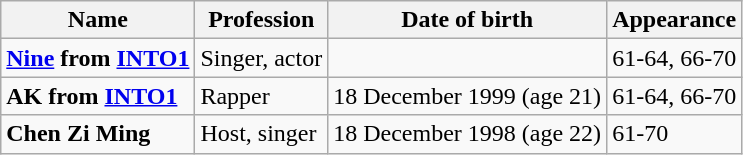<table class="wikitable sortable">
<tr>
<th>Name</th>
<th>Profession</th>
<th>Date of birth</th>
<th>Appearance</th>
</tr>
<tr>
<td><strong><a href='#'>Nine</a> from <a href='#'>INTO1</a></strong></td>
<td>Singer, actor</td>
<td></td>
<td>61-64, 66-70</td>
</tr>
<tr>
<td><strong>AK from <a href='#'>INTO1</a></strong></td>
<td>Rapper</td>
<td>18 December 1999 (age 21)</td>
<td>61-64, 66-70</td>
</tr>
<tr>
<td><strong>Chen Zi Ming</strong></td>
<td>Host, singer</td>
<td>18 December 1998 (age 22)</td>
<td>61-70</td>
</tr>
</table>
